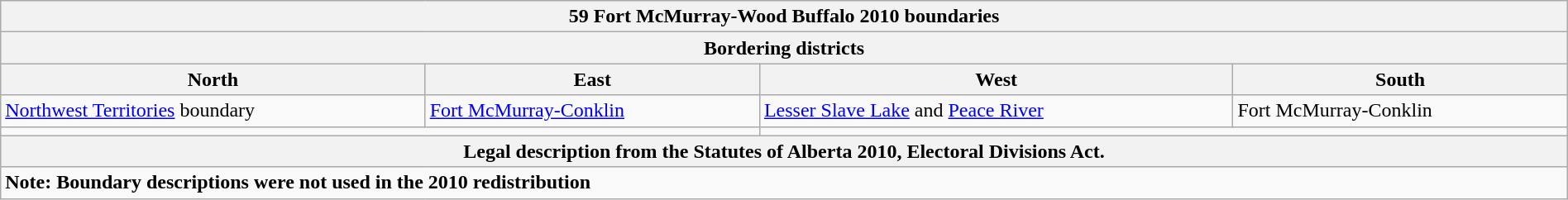<table class="wikitable collapsible collapsed" style="width:100%;">
<tr>
<th colspan=4>59 Fort McMurray-Wood Buffalo 2010 boundaries</th>
</tr>
<tr>
<th colspan=4>Bordering districts</th>
</tr>
<tr>
<th>North</th>
<th>East</th>
<th>West</th>
<th>South</th>
</tr>
<tr>
<td><a href='#'>Northwest Territories</a> boundary</td>
<td><a href='#'>Fort McMurray-Conklin</a></td>
<td><a href='#'>Lesser Slave Lake</a> and <a href='#'>Peace River</a></td>
<td>Fort McMurray-Conklin</td>
</tr>
<tr>
<td colspan=2 align=center></td>
<td colspan=2 align=center></td>
</tr>
<tr>
<th colspan=4>Legal description from the Statutes of Alberta 2010, Electoral Divisions Act.</th>
</tr>
<tr>
<td colspan=4><strong>Note: Boundary descriptions were not used in the 2010 redistribution</strong></td>
</tr>
</table>
